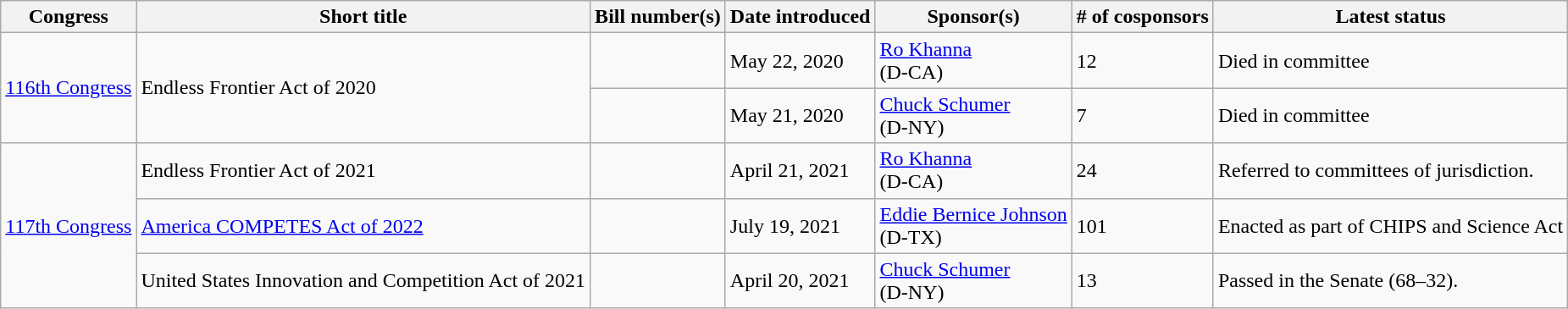<table class="wikitable">
<tr>
<th>Congress</th>
<th>Short title</th>
<th>Bill number(s)</th>
<th>Date introduced</th>
<th>Sponsor(s)</th>
<th># of cosponsors</th>
<th>Latest status</th>
</tr>
<tr>
<td rowspan="2"><a href='#'>116th Congress</a></td>
<td rowspan="2">Endless Frontier Act of 2020</td>
<td></td>
<td>May 22, 2020</td>
<td><a href='#'>Ro Khanna</a><br>(D-CA)</td>
<td>12</td>
<td>Died in committee</td>
</tr>
<tr>
<td></td>
<td>May 21, 2020</td>
<td><a href='#'>Chuck Schumer</a><br>(D-NY)</td>
<td>7</td>
<td>Died in committee</td>
</tr>
<tr>
<td rowspan="3"><a href='#'>117th Congress</a></td>
<td>Endless Frontier Act of 2021</td>
<td></td>
<td>April 21, 2021</td>
<td><a href='#'>Ro Khanna</a><br>(D-CA)</td>
<td>24</td>
<td>Referred to committees of jurisdiction.</td>
</tr>
<tr>
<td><a href='#'>America COMPETES Act of 2022</a></td>
<td></td>
<td>July 19, 2021</td>
<td><a href='#'>Eddie Bernice Johnson</a><br>(D-TX)</td>
<td>101</td>
<td>Enacted as part of CHIPS and Science Act</td>
</tr>
<tr>
<td>United States Innovation and Competition Act of 2021</td>
<td></td>
<td>April 20, 2021</td>
<td><a href='#'>Chuck Schumer</a><br>(D-NY)</td>
<td>13</td>
<td>Passed in the Senate (68–32).</td>
</tr>
</table>
